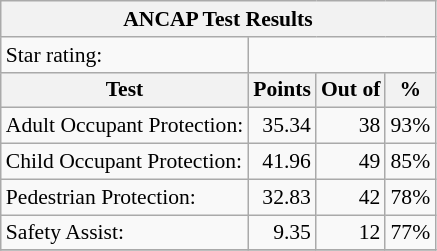<table class="wikitable" style="font-size: 90%">
<tr>
<th colspan="4">ANCAP Test Results</th>
</tr>
<tr>
<td>Star rating:</td>
<td colspan="3" align="center">    </td>
</tr>
<tr>
<th>Test</th>
<th>Points</th>
<th>Out of</th>
<th>%</th>
</tr>
<tr>
<td>Adult Occupant Protection:</td>
<td align="right">35.34</td>
<td align="right">38</td>
<td align="right">93%</td>
</tr>
<tr>
<td>Child Occupant Protection:</td>
<td align="right">41.96</td>
<td align="right">49</td>
<td align="right">85%</td>
</tr>
<tr>
<td>Pedestrian Protection:</td>
<td align="right">32.83</td>
<td align="right">42</td>
<td align="right">78%</td>
</tr>
<tr>
<td>Safety Assist:</td>
<td align="right">9.35</td>
<td align="right">12</td>
<td align="right">77%</td>
</tr>
<tr>
</tr>
</table>
